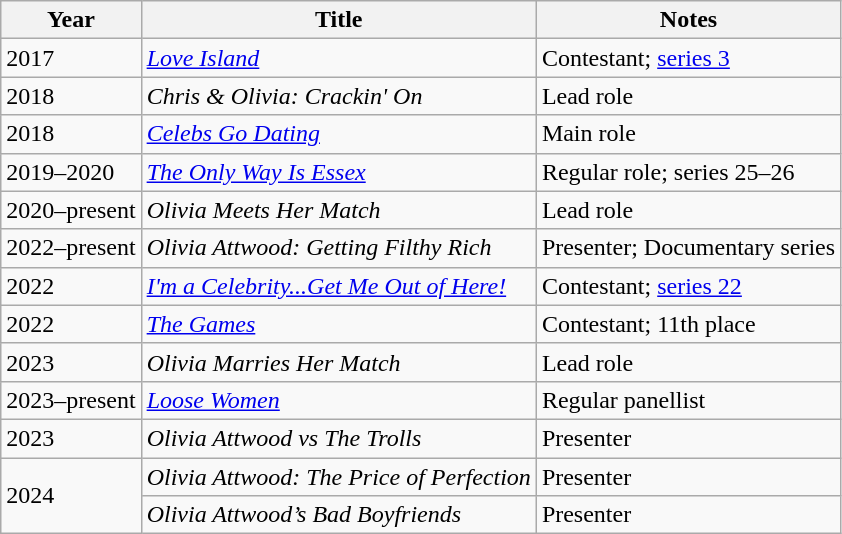<table class="wikitable">
<tr>
<th>Year</th>
<th>Title</th>
<th>Notes</th>
</tr>
<tr>
<td>2017</td>
<td><em><a href='#'>Love Island</a></em></td>
<td>Contestant; <a href='#'>series 3</a></td>
</tr>
<tr>
<td>2018</td>
<td><em>Chris & Olivia: Crackin' On</em></td>
<td>Lead role</td>
</tr>
<tr>
<td>2018</td>
<td><em><a href='#'>Celebs Go Dating</a></em></td>
<td>Main role</td>
</tr>
<tr>
<td>2019–2020</td>
<td><em><a href='#'>The Only Way Is Essex</a></em></td>
<td>Regular role;  series 25–26</td>
</tr>
<tr>
<td>2020–present</td>
<td><em>Olivia Meets Her Match</em></td>
<td>Lead role</td>
</tr>
<tr>
<td>2022–present</td>
<td><em>Olivia Attwood: Getting Filthy Rich</em></td>
<td>Presenter; Documentary series</td>
</tr>
<tr>
<td>2022</td>
<td><em><a href='#'>I'm a Celebrity...Get Me Out of Here!</a></em></td>
<td>Contestant;  <a href='#'>series 22</a></td>
</tr>
<tr>
<td>2022</td>
<td><em><a href='#'>The Games</a></em></td>
<td>Contestant; 11th place</td>
</tr>
<tr>
<td>2023</td>
<td><em>Olivia Marries Her Match</em></td>
<td>Lead role</td>
</tr>
<tr>
<td>2023–present</td>
<td><em><a href='#'>Loose Women</a></em></td>
<td>Regular panellist</td>
</tr>
<tr>
<td>2023</td>
<td><em>Olivia Attwood vs The Trolls</em></td>
<td>Presenter</td>
</tr>
<tr>
<td rowspan="2">2024</td>
<td><em>Olivia Attwood: The Price of Perfection</em></td>
<td>Presenter</td>
</tr>
<tr>
<td><em>Olivia Attwood’s Bad Boyfriends</em></td>
<td>Presenter</td>
</tr>
</table>
